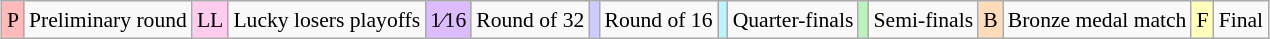<table class="wikitable" style="margin:0.5em auto; font-size:90%; line-height:1.25em; text-align:center">
<tr>
<td bgcolor="#FFBBBB">P</td>
<td>Preliminary round</td>
<td bgcolor="#FFCCEE">LL</td>
<td>Lucky losers playoffs</td>
<td bgcolor="#DDBBFF">1⁄16</td>
<td>Round of 32</td>
<td bgcolor="#CCCCFF"></td>
<td>Round of 16</td>
<td bgcolor="#BBF3FF"></td>
<td>Quarter-finals</td>
<td bgcolor="#BBF3BB"></td>
<td>Semi-finals</td>
<td bgcolor="#FEDCBA">B</td>
<td>Bronze medal match</td>
<td bgcolor="#FFFFBB">F</td>
<td>Final</td>
</tr>
</table>
